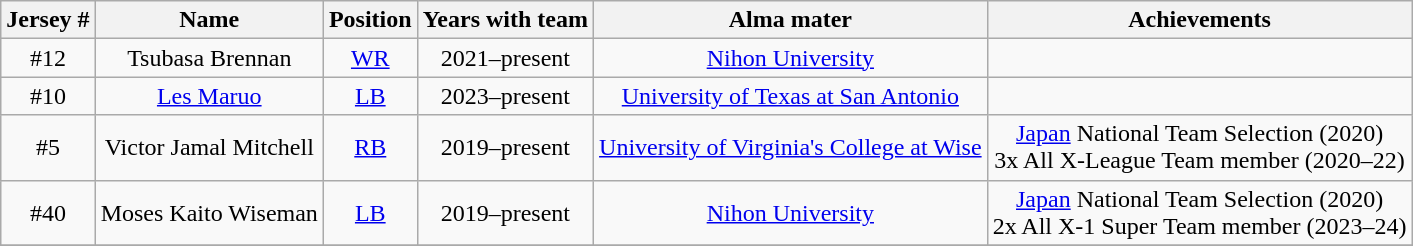<table class="wikitable" style="text-align:center">
<tr>
<th>Jersey #</th>
<th>Name</th>
<th>Position</th>
<th>Years with team</th>
<th>Alma mater</th>
<th>Achievements</th>
</tr>
<tr>
<td>#12</td>
<td>Tsubasa Brennan</td>
<td><a href='#'>WR</a></td>
<td>2021–present</td>
<td><a href='#'>Nihon University</a></td>
<td></td>
</tr>
<tr>
<td>#10</td>
<td><a href='#'>Les Maruo</a></td>
<td><a href='#'>LB</a></td>
<td>2023–present</td>
<td><a href='#'>University of Texas at San Antonio</a></td>
<td></td>
</tr>
<tr>
<td>#5</td>
<td>Victor Jamal Mitchell</td>
<td><a href='#'>RB</a></td>
<td>2019–present</td>
<td><a href='#'>University of Virginia's College at Wise</a></td>
<td><a href='#'>Japan</a> National Team Selection (2020)<br>3x All X-League Team member (2020–22)</td>
</tr>
<tr>
<td>#40</td>
<td>Moses Kaito Wiseman</td>
<td><a href='#'>LB</a></td>
<td>2019–present</td>
<td><a href='#'>Nihon University</a></td>
<td><a href='#'>Japan</a> National Team Selection (2020)<br> 2x All X-1 Super Team member (2023–24)</td>
</tr>
<tr>
</tr>
</table>
